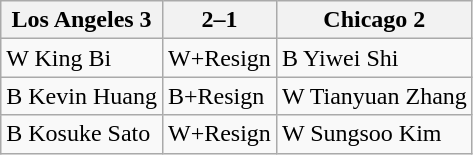<table class="wikitable">
<tr>
<th>Los Angeles 3</th>
<th>2–1</th>
<th>Chicago 2</th>
</tr>
<tr>
<td>W King Bi</td>
<td>W+Resign</td>
<td>B Yiwei Shi</td>
</tr>
<tr>
<td>B Kevin Huang</td>
<td>B+Resign</td>
<td>W Tianyuan Zhang</td>
</tr>
<tr>
<td>B Kosuke Sato</td>
<td>W+Resign</td>
<td>W Sungsoo Kim</td>
</tr>
</table>
